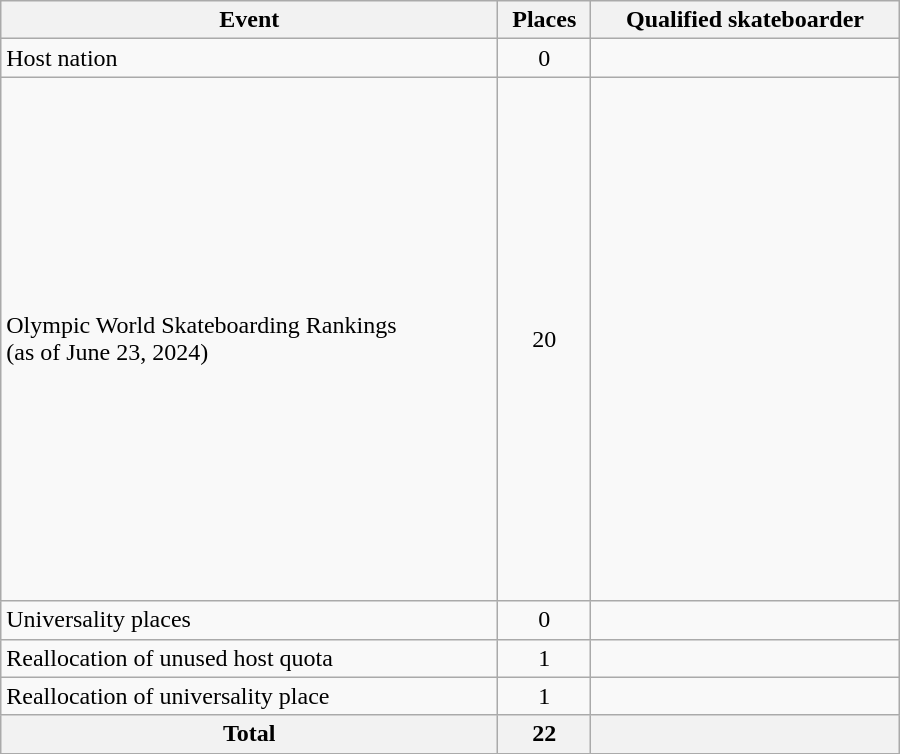<table class="wikitable" width=600>
<tr>
<th>Event</th>
<th>Places</th>
<th>Qualified skateboarder</th>
</tr>
<tr>
<td>Host nation</td>
<td align=center>0</td>
<td></td>
</tr>
<tr>
<td>Olympic World Skateboarding Rankings<br>(as of June 23, 2024)</td>
<td align=center>20</td>
<td><br><br><br><br><br><br><br><br><br><br><br><br><br><br><br><br><br><br><br></td>
</tr>
<tr>
<td>Universality places</td>
<td align=center>0</td>
<td></td>
</tr>
<tr>
<td>Reallocation of unused host quota</td>
<td align=center>1</td>
<td></td>
</tr>
<tr>
<td>Reallocation of universality place</td>
<td align=center>1</td>
<td></td>
</tr>
<tr>
<th>Total</th>
<th>22</th>
<th></th>
</tr>
</table>
